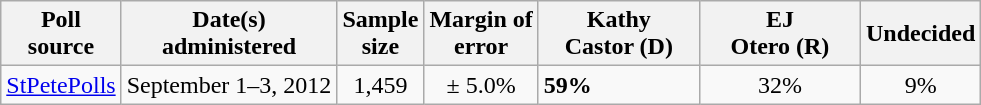<table class="wikitable">
<tr>
<th>Poll<br>source</th>
<th>Date(s)<br>administered</th>
<th>Sample<br>size</th>
<th>Margin of<br>error</th>
<th style="width:100px;">Kathy<br>Castor (D)</th>
<th style="width:100px;">EJ<br>Otero (R)</th>
<th>Undecided</th>
</tr>
<tr>
<td><a href='#'>StPetePolls</a></td>
<td align=center>September 1–3, 2012</td>
<td align=center>1,459</td>
<td align=center>± 5.0%</td>
<td><strong>59%</strong></td>
<td align=center>32%</td>
<td align=center>9%</td>
</tr>
</table>
